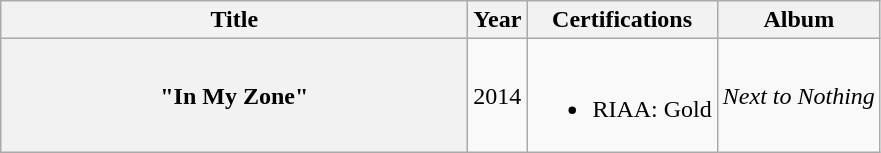<table class="wikitable plainrowheaders" style="text-align:center;">
<tr>
<th scope="col" style="width:19em;">Title</th>
<th scope="col">Year</th>
<th>Certifications</th>
<th scope="col">Album</th>
</tr>
<tr>
<th scope="row">"In My Zone"<br></th>
<td>2014</td>
<td><br><ul><li>RIAA: Gold</li></ul></td>
<td><em>Next to Nothing</em></td>
</tr>
</table>
